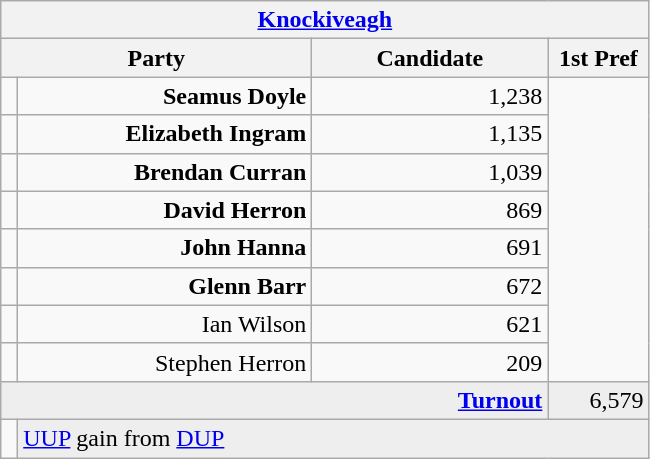<table class="wikitable">
<tr>
<th colspan="4" align="center"><a href='#'>Knockiveagh</a></th>
</tr>
<tr>
<th colspan="2" align="center" width=200>Party</th>
<th width=150>Candidate</th>
<th width=60>1st Pref</th>
</tr>
<tr>
<td></td>
<td align="right"><strong>Seamus Doyle</strong></td>
<td align="right">1,238</td>
</tr>
<tr>
<td></td>
<td align="right"><strong>Elizabeth Ingram</strong></td>
<td align="right">1,135</td>
</tr>
<tr>
<td></td>
<td align="right"><strong>Brendan Curran</strong></td>
<td align="right">1,039</td>
</tr>
<tr>
<td></td>
<td align="right"><strong>David Herron</strong></td>
<td align="right">869</td>
</tr>
<tr>
<td></td>
<td align="right"><strong>John Hanna</strong></td>
<td align="right">691</td>
</tr>
<tr>
<td></td>
<td align="right"><strong>Glenn Barr</strong></td>
<td align="right">672</td>
</tr>
<tr>
<td></td>
<td align="right">Ian Wilson</td>
<td align="right">621</td>
</tr>
<tr>
<td></td>
<td align="right">Stephen Herron</td>
<td align="right">209</td>
</tr>
<tr bgcolor="EEEEEE">
<td colspan=3 align="right"><strong><a href='#'>Turnout</a></strong></td>
<td align="right">6,579</td>
</tr>
<tr>
<td bgcolor=></td>
<td colspan=3 bgcolor="EEEEEE"><a href='#'>UUP</a> gain from <a href='#'>DUP</a></td>
</tr>
</table>
